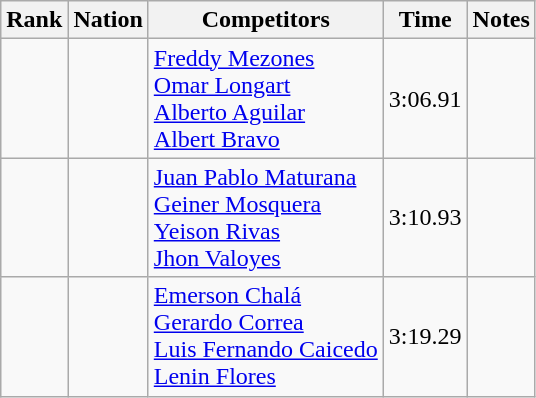<table class="wikitable sortable" style="text-align:center">
<tr>
<th>Rank</th>
<th>Nation</th>
<th>Competitors</th>
<th>Time</th>
<th>Notes</th>
</tr>
<tr>
<td></td>
<td align=left></td>
<td align=left><a href='#'>Freddy Mezones</a><br><a href='#'>Omar Longart</a><br><a href='#'>Alberto Aguilar</a><br><a href='#'>Albert Bravo</a></td>
<td>3:06.91</td>
<td></td>
</tr>
<tr>
<td></td>
<td align=left></td>
<td align=left><a href='#'>Juan Pablo Maturana</a><br><a href='#'>Geiner Mosquera</a><br><a href='#'>Yeison Rivas</a><br><a href='#'>Jhon Valoyes</a></td>
<td>3:10.93</td>
<td></td>
</tr>
<tr>
<td></td>
<td align=left></td>
<td align=left><a href='#'>Emerson Chalá</a><br><a href='#'>Gerardo Correa</a><br><a href='#'>Luis Fernando Caicedo</a><br><a href='#'>Lenin Flores</a></td>
<td>3:19.29</td>
<td></td>
</tr>
</table>
